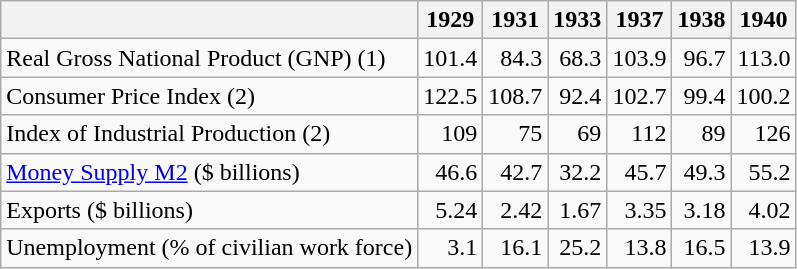<table class="wikitable">
<tr>
<th></th>
<th>1929</th>
<th>1931</th>
<th>1933</th>
<th>1937</th>
<th>1938</th>
<th>1940</th>
</tr>
<tr>
<td>Real Gross National Product (GNP) (1)</td>
<td align="right">101.4</td>
<td align="right">84.3</td>
<td align="right">68.3</td>
<td align="right">103.9</td>
<td align="right">96.7</td>
<td align="right">113.0</td>
</tr>
<tr>
<td>Consumer Price Index (2)</td>
<td align="right">122.5</td>
<td align="right">108.7</td>
<td align="right">92.4</td>
<td align="right">102.7</td>
<td align="right">99.4</td>
<td align="right">100.2</td>
</tr>
<tr>
<td>Index of Industrial Production (2)</td>
<td align="right">109</td>
<td align="right">75</td>
<td align="right">69</td>
<td align="right">112</td>
<td align="right">89</td>
<td align="right">126</td>
</tr>
<tr>
<td><a href='#'>Money Supply M2</a> ($ billions)</td>
<td align="right">46.6</td>
<td align="right">42.7</td>
<td align="right">32.2</td>
<td align="right">45.7</td>
<td align="right">49.3</td>
<td align="right">55.2</td>
</tr>
<tr>
<td>Exports ($ billions)</td>
<td align="right">5.24</td>
<td align="right">2.42</td>
<td align="right">1.67</td>
<td align="right">3.35</td>
<td align="right">3.18</td>
<td align="right">4.02</td>
</tr>
<tr>
<td>Unemployment (% of civilian work force)</td>
<td align="right">3.1</td>
<td align="right">16.1</td>
<td align="right">25.2</td>
<td align="right">13.8</td>
<td align="right">16.5</td>
<td align="right">13.9</td>
</tr>
</table>
